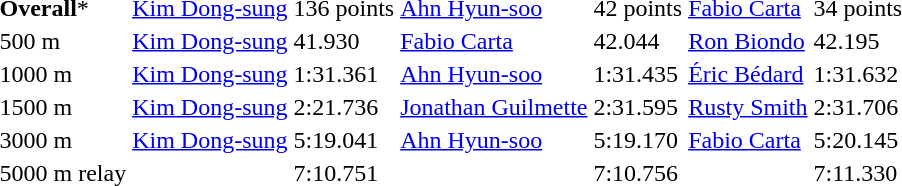<table>
<tr>
<td><strong>Overall</strong>*</td>
<td><a href='#'>Kim Dong-sung</a> <br> </td>
<td>136 points</td>
<td><a href='#'>Ahn Hyun-soo</a> <br> </td>
<td>42 points</td>
<td><a href='#'>Fabio Carta</a> <br> </td>
<td>34 points</td>
</tr>
<tr>
<td>500 m</td>
<td><a href='#'>Kim Dong-sung</a> <br> </td>
<td>41.930</td>
<td><a href='#'>Fabio Carta</a> <br> </td>
<td>42.044</td>
<td><a href='#'>Ron Biondo</a> <br> </td>
<td>42.195</td>
</tr>
<tr>
<td>1000 m</td>
<td><a href='#'>Kim Dong-sung</a> <br> </td>
<td>1:31.361</td>
<td><a href='#'>Ahn Hyun-soo</a> <br> </td>
<td>1:31.435</td>
<td><a href='#'>Éric Bédard</a> <br> </td>
<td>1:31.632</td>
</tr>
<tr>
<td>1500 m</td>
<td><a href='#'>Kim Dong-sung</a> <br> </td>
<td>2:21.736</td>
<td><a href='#'>Jonathan Guilmette</a> <br> </td>
<td>2:31.595</td>
<td><a href='#'>Rusty Smith</a> <br> </td>
<td>2:31.706</td>
</tr>
<tr>
<td>3000 m</td>
<td><a href='#'>Kim Dong-sung</a> <br> </td>
<td>5:19.041</td>
<td><a href='#'>Ahn Hyun-soo</a> <br> </td>
<td>5:19.170</td>
<td><a href='#'>Fabio Carta</a> <br> </td>
<td>5:20.145</td>
</tr>
<tr>
<td>5000 m relay</td>
<td></td>
<td>7:10.751</td>
<td></td>
<td>7:10.756</td>
<td></td>
<td>7:11.330</td>
</tr>
</table>
